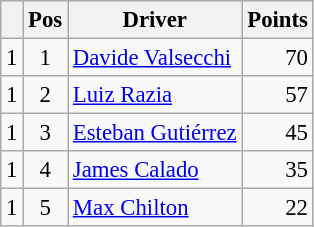<table class="wikitable" style="font-size: 95%;">
<tr>
<th></th>
<th>Pos</th>
<th>Driver</th>
<th>Points</th>
</tr>
<tr>
<td align="left"> 1</td>
<td align="center">1</td>
<td> <a href='#'>Davide Valsecchi</a></td>
<td align="right">70</td>
</tr>
<tr>
<td align="left"> 1</td>
<td align="center">2</td>
<td> <a href='#'>Luiz Razia</a></td>
<td align="right">57</td>
</tr>
<tr>
<td align="left"> 1</td>
<td align="center">3</td>
<td> <a href='#'>Esteban Gutiérrez</a></td>
<td align="right">45</td>
</tr>
<tr>
<td align="left"> 1</td>
<td align="center">4</td>
<td> <a href='#'>James Calado</a></td>
<td align="right">35</td>
</tr>
<tr>
<td align="left"> 1</td>
<td align="center">5</td>
<td> <a href='#'>Max Chilton</a></td>
<td align="right">22</td>
</tr>
</table>
